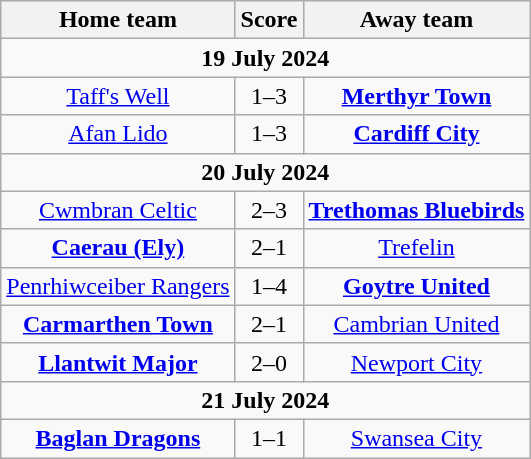<table class="wikitable" style="text-align:center">
<tr>
<th>Home team</th>
<th>Score</th>
<th>Away team</th>
</tr>
<tr>
<td colspan="3" align="center"><strong>19 July 2024</strong></td>
</tr>
<tr>
<td><a href='#'>Taff's Well</a></td>
<td>1–3</td>
<td><a href='#'><strong>Merthyr Town</strong></a></td>
</tr>
<tr>
<td><a href='#'>Afan Lido</a></td>
<td>1–3</td>
<td><strong><a href='#'>Cardiff City</a></strong></td>
</tr>
<tr>
<td colspan="3" align="center"><strong>20 July 2024</strong></td>
</tr>
<tr>
<td><a href='#'>Cwmbran Celtic</a></td>
<td>2–3</td>
<td><a href='#'><strong>Trethomas Bluebirds</strong></a></td>
</tr>
<tr>
<td><a href='#'><strong>Caerau (Ely)</strong></a></td>
<td>2–1</td>
<td><a href='#'>Trefelin</a></td>
</tr>
<tr>
<td><a href='#'>Penrhiwceiber Rangers</a></td>
<td>1–4</td>
<td><a href='#'><strong>Goytre United</strong></a></td>
</tr>
<tr>
<td><a href='#'><strong>Carmarthen Town</strong></a></td>
<td>2–1</td>
<td><a href='#'>Cambrian United</a></td>
</tr>
<tr>
<td><a href='#'><strong>Llantwit Major</strong></a></td>
<td>2–0</td>
<td><a href='#'>Newport City</a></td>
</tr>
<tr>
<td colspan="3" align="center"><strong>21 July 2024</strong></td>
</tr>
<tr>
<td><a href='#'><strong>Baglan Dragons</strong></a></td>
<td>1–1 </td>
<td><a href='#'>Swansea City</a></td>
</tr>
</table>
